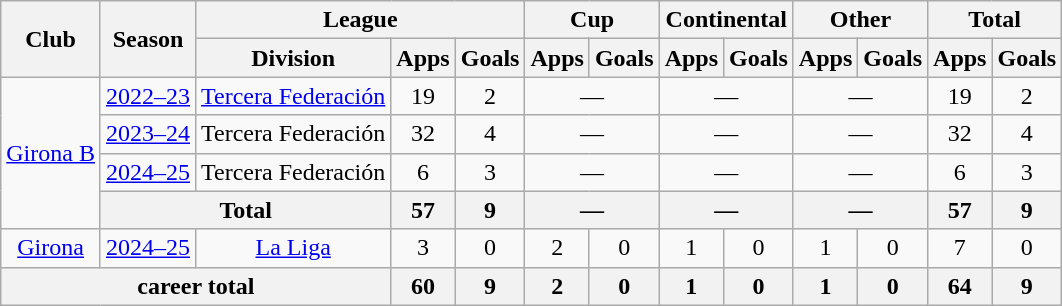<table class="wikitable" style="text-align: center;">
<tr>
<th rowspan="2">Club</th>
<th rowspan="2">Season</th>
<th colspan="3">League</th>
<th colspan="2">Cup</th>
<th colspan="2">Continental</th>
<th colspan="2">Other</th>
<th colspan="2">Total</th>
</tr>
<tr>
<th>Division</th>
<th>Apps</th>
<th>Goals</th>
<th>Apps</th>
<th>Goals</th>
<th>Apps</th>
<th>Goals</th>
<th>Apps</th>
<th>Goals</th>
<th>Apps</th>
<th>Goals</th>
</tr>
<tr>
<td rowspan="4"><a href='#'>Girona B</a></td>
<td><a href='#'>2022–23</a></td>
<td><a href='#'>Tercera Federación</a></td>
<td>19</td>
<td>2</td>
<td colspan="2">—</td>
<td colspan="2">—</td>
<td colspan="2">—</td>
<td>19</td>
<td>2</td>
</tr>
<tr>
<td><a href='#'>2023–24</a></td>
<td>Tercera Federación</td>
<td>32</td>
<td>4</td>
<td colspan="2">—</td>
<td colspan="2">—</td>
<td colspan="2">—</td>
<td>32</td>
<td>4</td>
</tr>
<tr>
<td><a href='#'>2024–25</a></td>
<td>Tercera Federación</td>
<td>6</td>
<td>3</td>
<td colspan="2">—</td>
<td colspan="2">—</td>
<td colspan="2">—</td>
<td>6</td>
<td>3</td>
</tr>
<tr>
<th colspan="2">Total</th>
<th>57</th>
<th>9</th>
<th colspan="2">—</th>
<th colspan="2">—</th>
<th colspan="2">—</th>
<th>57</th>
<th>9</th>
</tr>
<tr>
<td><a href='#'>Girona</a></td>
<td><a href='#'>2024–25</a></td>
<td><a href='#'>La Liga</a></td>
<td>3</td>
<td>0</td>
<td>2</td>
<td>0</td>
<td>1</td>
<td>0</td>
<td>1</td>
<td>0</td>
<td>7</td>
<td>0</td>
</tr>
<tr>
<th colspan="3">career total</th>
<th>60</th>
<th>9</th>
<th>2</th>
<th>0</th>
<th>1</th>
<th>0</th>
<th>1</th>
<th>0</th>
<th>64</th>
<th>9</th>
</tr>
</table>
